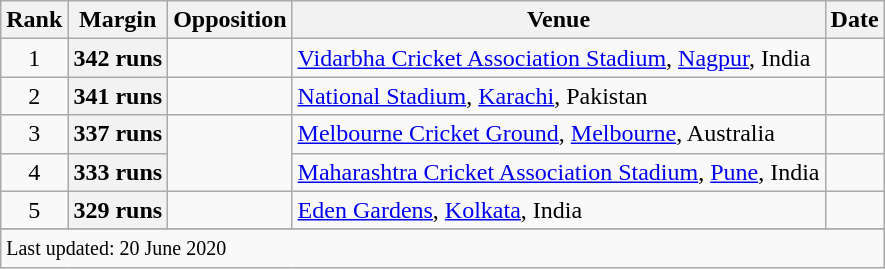<table class="wikitable sortable">
<tr>
<th scope=col>Rank</th>
<th scope=col>Margin</th>
<th scope=col>Opposition</th>
<th scope=col>Venue</th>
<th scope=col>Date</th>
</tr>
<tr>
<td align=center>1</td>
<th scope=row style="text-align:center;">342 runs</th>
<td></td>
<td><a href='#'>Vidarbha Cricket Association Stadium</a>, <a href='#'>Nagpur</a>, India</td>
<td></td>
</tr>
<tr>
<td align=center>2</td>
<th scope=row style=text-align:center;>341 runs</th>
<td></td>
<td><a href='#'>National Stadium</a>, <a href='#'>Karachi</a>, Pakistan</td>
<td></td>
</tr>
<tr>
<td align=center>3</td>
<th scope=row style=text-align:center;>337 runs</th>
<td rowspan=2></td>
<td><a href='#'>Melbourne Cricket Ground</a>, <a href='#'>Melbourne</a>, Australia</td>
<td></td>
</tr>
<tr>
<td align=center>4</td>
<th scope=row style=text-align:center;>333 runs</th>
<td><a href='#'>Maharashtra Cricket Association Stadium</a>, <a href='#'>Pune</a>, India</td>
<td></td>
</tr>
<tr>
<td align=center>5</td>
<th scope=row style=text-align:center;>329 runs</th>
<td></td>
<td><a href='#'>Eden Gardens</a>, <a href='#'>Kolkata</a>, India</td>
<td></td>
</tr>
<tr>
</tr>
<tr class=sortbottom>
<td colspan=5><small>Last updated: 20 June 2020</small></td>
</tr>
</table>
